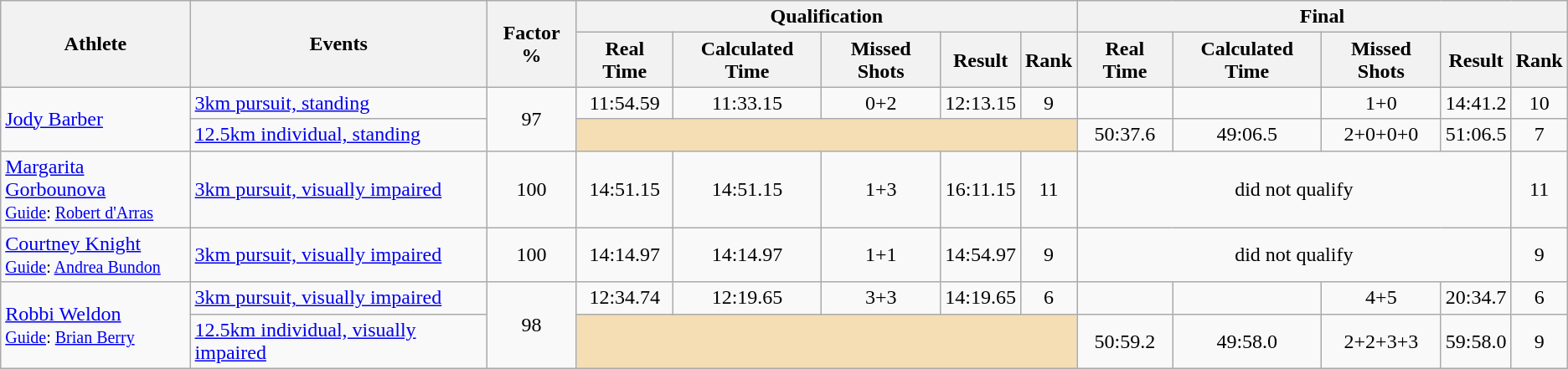<table class="wikitable" style="font-size:100%">
<tr>
<th rowspan="2">Athlete</th>
<th rowspan="2">Events</th>
<th rowspan="2">Factor %</th>
<th colspan="5">Qualification</th>
<th colspan="5">Final</th>
</tr>
<tr>
<th>Real Time</th>
<th>Calculated Time</th>
<th>Missed Shots</th>
<th>Result</th>
<th>Rank</th>
<th>Real Time</th>
<th>Calculated Time</th>
<th>Missed Shots</th>
<th>Result</th>
<th>Rank</th>
</tr>
<tr>
<td rowspan=2><a href='#'>Jody Barber</a></td>
<td><a href='#'>3km pursuit, standing</a></td>
<td rowspan="2" align="center">97</td>
<td align="center">11:54.59</td>
<td align="center">11:33.15</td>
<td align="center">0+2</td>
<td align="center">12:13.15</td>
<td align="center">9</td>
<td align="center"></td>
<td align="center"></td>
<td align="center">1+0</td>
<td align="center">14:41.2</td>
<td align="center">10</td>
</tr>
<tr>
<td><a href='#'>12.5km individual, standing</a></td>
<td colspan="5" bgcolor="wheat" align="center"></td>
<td align="center">50:37.6</td>
<td align="center">49:06.5</td>
<td align="center">2+0+0+0</td>
<td align="center">51:06.5</td>
<td align="center">7</td>
</tr>
<tr>
<td><a href='#'>Margarita Gorbounova</a><br><small><a href='#'>Guide</a>: <a href='#'>Robert d'Arras</a></small></td>
<td><a href='#'>3km pursuit, visually impaired</a></td>
<td align="center">100</td>
<td align="center">14:51.15</td>
<td align="center">14:51.15</td>
<td align="center">1+3</td>
<td align="center">16:11.15</td>
<td align="center">11</td>
<td colspan="4" align="center">did not qualify</td>
<td align="center">11</td>
</tr>
<tr>
<td><a href='#'>Courtney Knight</a><br><small><a href='#'>Guide</a>: <a href='#'>Andrea Bundon</a></small></td>
<td><a href='#'>3km pursuit, visually impaired</a></td>
<td align="center">100</td>
<td align="center">14:14.97</td>
<td align="center">14:14.97</td>
<td align="center">1+1</td>
<td align="center">14:54.97</td>
<td align="center">9</td>
<td colspan="4" align="center">did not qualify</td>
<td align="center">9</td>
</tr>
<tr>
<td rowspan=2><a href='#'>Robbi Weldon</a><br><small><a href='#'>Guide</a>: <a href='#'>Brian Berry</a></small></td>
<td><a href='#'>3km pursuit, visually impaired</a></td>
<td rowspan="2" align="center">98</td>
<td align="center">12:34.74</td>
<td align="center">12:19.65</td>
<td align="center">3+3</td>
<td align="center">14:19.65</td>
<td align="center">6</td>
<td align="center"></td>
<td align="center"></td>
<td align="center">4+5</td>
<td align="center">20:34.7</td>
<td align="center">6</td>
</tr>
<tr>
<td><a href='#'>12.5km individual, visually impaired</a></td>
<td colspan="5" bgcolor="wheat" align="center"></td>
<td align="center">50:59.2</td>
<td align="center">49:58.0</td>
<td align="center">2+2+3+3</td>
<td align="center">59:58.0</td>
<td align="center">9</td>
</tr>
</table>
